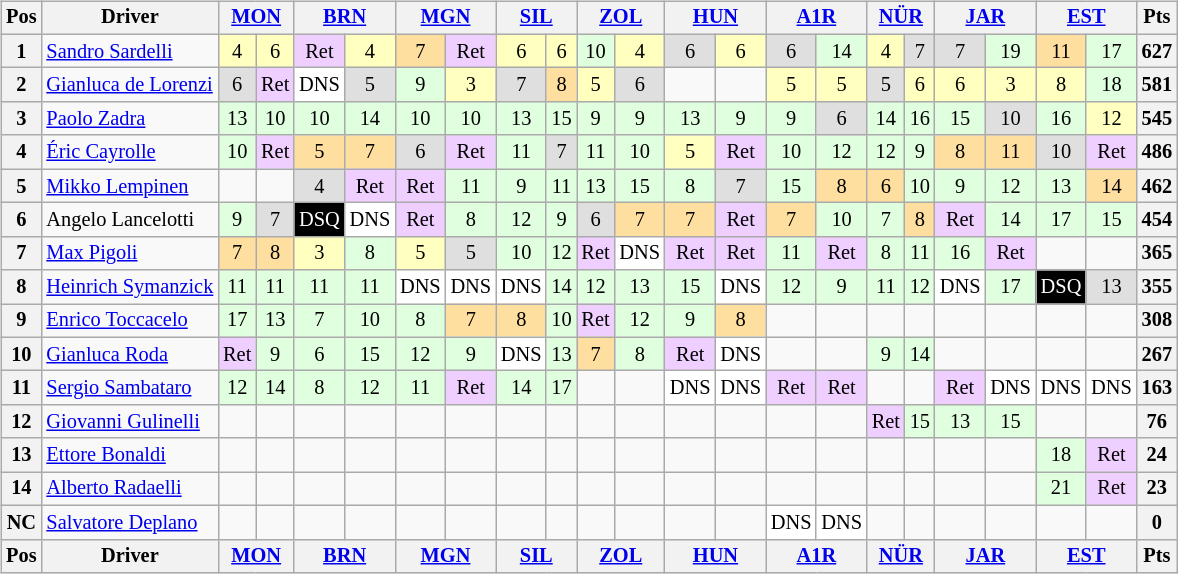<table>
<tr>
<td><br><table class="wikitable" style="font-size: 85%; text-align: center;">
<tr valign="top">
<th valign="middle">Pos</th>
<th valign="middle">Driver</th>
<th colspan="2"><a href='#'>MON</a><br></th>
<th colspan="2"><a href='#'>BRN</a><br></th>
<th colspan="2"><a href='#'>MGN</a><br></th>
<th colspan="2"><a href='#'>SIL</a><br></th>
<th colspan=2><a href='#'>ZOL</a><br></th>
<th colspan=2><a href='#'>HUN</a><br></th>
<th colspan=2><a href='#'>A1R</a><br></th>
<th colspan=2><a href='#'>NÜR</a><br></th>
<th colspan=2><a href='#'>JAR</a><br></th>
<th colspan=2><a href='#'>EST</a><br></th>
<th valign=middle>Pts</th>
</tr>
<tr>
<th>1</th>
<td align=left> <a href='#'>Sandro Sardelli</a></td>
<td style="background:#FFFFBF;">4</td>
<td style="background:#FFFFBF;">6</td>
<td style="background:#EFCFFF;">Ret</td>
<td style="background:#FFFFBF;">4</td>
<td style="background:#FFDF9F;">7</td>
<td style="background:#EFCFFF;">Ret</td>
<td style="background:#FFFFBF;">6</td>
<td style="background:#FFFFBF;">6</td>
<td style="background:#DFFFDF;">10</td>
<td style="background:#FFFFBF;">4</td>
<td style="background:#DFDFDF;">6</td>
<td style="background:#FFFFBF;">6</td>
<td style="background:#DFDFDF;">6</td>
<td style="background:#DFFFDF;">14</td>
<td style="background:#FFFFBF;">4</td>
<td style="background:#DFDFDF;">7</td>
<td style="background:#DFDFDF;">7</td>
<td style="background:#DFFFDF;">19</td>
<td style="background:#FFDF9F;">11</td>
<td style="background:#DFFFDF;">17</td>
<th>627</th>
</tr>
<tr>
<th>2</th>
<td align=left> <a href='#'>Gianluca de Lorenzi</a></td>
<td style="background:#DFDFDF;">6</td>
<td style="background:#EFCFFF;">Ret</td>
<td style="background:#FFFFFF;">DNS</td>
<td style="background:#DFDFDF;">5</td>
<td style="background:#DFFFDF;">9</td>
<td style="background:#FFFFBF;">3</td>
<td style="background:#DFDFDF;">7</td>
<td style="background:#FFDF9F;">8</td>
<td style="background:#FFFFBF;">5</td>
<td style="background:#DFDFDF;">6</td>
<td></td>
<td></td>
<td style="background:#FFFFBF;">5</td>
<td style="background:#FFFFBF;">5</td>
<td style="background:#DFDFDF;">5</td>
<td style="background:#FFFFBF;">6</td>
<td style="background:#FFFFBF;">6</td>
<td style="background:#FFFFBF;">3</td>
<td style="background:#FFFFBF;">8</td>
<td style="background:#DFFFDF;">18</td>
<th>581</th>
</tr>
<tr>
<th>3</th>
<td align=left> <a href='#'>Paolo Zadra</a></td>
<td style="background:#DFFFDF;">13</td>
<td style="background:#DFFFDF;">10</td>
<td style="background:#DFFFDF;">10</td>
<td style="background:#DFFFDF;">14</td>
<td style="background:#DFFFDF;">10</td>
<td style="background:#DFFFDF;">10</td>
<td style="background:#DFFFDF;">13</td>
<td style="background:#DFFFDF;">15</td>
<td style="background:#DFFFDF;">9</td>
<td style="background:#DFFFDF;">9</td>
<td style="background:#DFFFDF;">13</td>
<td style="background:#DFFFDF;">9</td>
<td style="background:#DFFFDF;">9</td>
<td style="background:#DFDFDF;">6</td>
<td style="background:#DFFFDF;">14</td>
<td style="background:#DFFFDF;">16</td>
<td style="background:#DFFFDF;">15</td>
<td style="background:#DFDFDF;">10</td>
<td style="background:#DFFFDF;">16</td>
<td style="background:#FFFFBF;">12</td>
<th>545</th>
</tr>
<tr>
<th>4</th>
<td align=left> <a href='#'>Éric Cayrolle</a></td>
<td style="background:#DFFFDF;">10</td>
<td style="background:#EFCFFF;">Ret</td>
<td style="background:#FFDF9F;">5</td>
<td style="background:#FFDF9F;">7</td>
<td style="background:#DFDFDF;">6</td>
<td style="background:#EFCFFF;">Ret</td>
<td style="background:#DFFFDF;">11</td>
<td style="background:#DFDFDF;">7</td>
<td style="background:#DFFFDF;">11</td>
<td style="background:#DFFFDF;">10</td>
<td style="background:#FFFFBF;">5</td>
<td style="background:#EFCFFF;">Ret</td>
<td style="background:#DFFFDF;">10</td>
<td style="background:#DFFFDF;">12</td>
<td style="background:#DFFFDF;">12</td>
<td style="background:#DFFFDF;">9</td>
<td style="background:#FFDF9F;">8</td>
<td style="background:#FFDF9F;">11</td>
<td style="background:#DFDFDF;">10</td>
<td style="background:#EFCFFF;">Ret</td>
<th>486</th>
</tr>
<tr>
<th>5</th>
<td align=left> <a href='#'>Mikko Lempinen</a></td>
<td></td>
<td></td>
<td style="background:#DFDFDF;">4</td>
<td style="background:#EFCFFF;">Ret</td>
<td style="background:#EFCFFF;">Ret</td>
<td style="background:#DFFFDF;">11</td>
<td style="background:#DFFFDF;">9</td>
<td style="background:#DFFFDF;">11</td>
<td style="background:#DFFFDF;">13</td>
<td style="background:#DFFFDF;">15</td>
<td style="background:#DFFFDF;">8</td>
<td style="background:#DFDFDF;">7</td>
<td style="background:#DFFFDF;">15</td>
<td style="background:#FFDF9F;">8</td>
<td style="background:#FFDF9F;">6</td>
<td style="background:#DFFFDF;">10</td>
<td style="background:#DFFFDF;">9</td>
<td style="background:#DFFFDF;">12</td>
<td style="background:#DFFFDF;">13</td>
<td style="background:#FFDF9F;">14</td>
<th>462</th>
</tr>
<tr>
<th>6</th>
<td align=left> Angelo Lancelotti</td>
<td style="background:#DFFFDF;">9</td>
<td style="background:#DFDFDF;">7</td>
<td style="background:#000000; color:white">DSQ</td>
<td style="background:#FFFFFF;">DNS</td>
<td style="background:#EFCFFF;">Ret</td>
<td style="background:#DFFFDF;">8</td>
<td style="background:#DFFFDF;">12</td>
<td style="background:#DFFFDF;">9</td>
<td style="background:#DFDFDF;">6</td>
<td style="background:#FFDF9F;">7</td>
<td style="background:#FFDF9F;">7</td>
<td style="background:#EFCFFF;">Ret</td>
<td style="background:#FFDF9F;">7</td>
<td style="background:#DFFFDF;">10</td>
<td style="background:#DFFFDF;">7</td>
<td style="background:#FFDF9F;">8</td>
<td style="background:#EFCFFF;">Ret</td>
<td style="background:#DFFFDF;">14</td>
<td style="background:#DFFFDF;">17</td>
<td style="background:#DFFFDF;">15</td>
<th>454</th>
</tr>
<tr>
<th>7</th>
<td align=left> <a href='#'>Max Pigoli</a></td>
<td style="background:#FFDF9F;">7</td>
<td style="background:#FFDF9F;">8</td>
<td style="background:#FFFFBF;">3</td>
<td style="background:#DFFFDF;">8</td>
<td style="background:#FFFFBF;">5</td>
<td style="background:#DFDFDF;">5</td>
<td style="background:#DFFFDF;">10</td>
<td style="background:#DFFFDF;">12</td>
<td style="background:#EFCFFF;">Ret</td>
<td style="background:#FFFFFF;">DNS</td>
<td style="background:#EFCFFF;">Ret</td>
<td style="background:#EFCFFF;">Ret</td>
<td style="background:#DFFFDF;">11</td>
<td style="background:#EFCFFF;">Ret</td>
<td style="background:#DFFFDF;">8</td>
<td style="background:#DFFFDF;">11</td>
<td style="background:#DFFFDF;">16</td>
<td style="background:#EFCFFF;">Ret</td>
<td></td>
<td></td>
<th>365</th>
</tr>
<tr>
<th>8</th>
<td align=left> <a href='#'>Heinrich Symanzick</a></td>
<td style="background:#DFFFDF;">11</td>
<td style="background:#DFFFDF;">11</td>
<td style="background:#DFFFDF;">11</td>
<td style="background:#DFFFDF;">11</td>
<td style="background:#FFFFFF;">DNS</td>
<td style="background:#FFFFFF;">DNS</td>
<td style="background:#FFFFFF;">DNS</td>
<td style="background:#DFFFDF;">14</td>
<td style="background:#DFFFDF;">12</td>
<td style="background:#DFFFDF;">13</td>
<td style="background:#DFFFDF;">15</td>
<td style="background:#FFFFFF;">DNS</td>
<td style="background:#DFFFDF;">12</td>
<td style="background:#DFFFDF;">9</td>
<td style="background:#DFFFDF;">11</td>
<td style="background:#DFFFDF;">12</td>
<td style="background:#FFFFFF;">DNS</td>
<td style="background:#DFFFDF;">17</td>
<td style="background:#000000; color:white">DSQ</td>
<td style="background:#DFDFDF;">13</td>
<th>355</th>
</tr>
<tr>
<th>9</th>
<td align=left> <a href='#'>Enrico Toccacelo</a></td>
<td style="background:#DFFFDF;">17</td>
<td style="background:#DFFFDF;">13</td>
<td style="background:#DFFFDF;">7</td>
<td style="background:#DFFFDF;">10</td>
<td style="background:#DFFFDF;">8</td>
<td style="background:#FFDF9F;">7</td>
<td style="background:#FFDF9F;">8</td>
<td style="background:#DFFFDF;">10</td>
<td style="background:#EFCFFF;">Ret</td>
<td style="background:#DFFFDF;">12</td>
<td style="background:#DFFFDF;">9</td>
<td style="background:#FFDF9F;">8</td>
<td></td>
<td></td>
<td></td>
<td></td>
<td></td>
<td></td>
<td></td>
<td></td>
<th>308</th>
</tr>
<tr>
<th>10</th>
<td align=left> <a href='#'>Gianluca Roda</a></td>
<td style="background:#EFCFFF;">Ret</td>
<td style="background:#DFFFDF;">9</td>
<td style="background:#DFFFDF;">6</td>
<td style="background:#DFFFDF;">15</td>
<td style="background:#DFFFDF;">12</td>
<td style="background:#DFFFDF;">9</td>
<td style="background:#FFFFFF;">DNS</td>
<td style="background:#DFFFDF;">13</td>
<td style="background:#FFDF9F;">7</td>
<td style="background:#DFFFDF;">8</td>
<td style="background:#EFCFFF;">Ret</td>
<td style="background:#FFFFFF;">DNS</td>
<td></td>
<td></td>
<td style="background:#DFFFDF;">9</td>
<td style="background:#DFFFDF;">14</td>
<td></td>
<td></td>
<td></td>
<td></td>
<th>267</th>
</tr>
<tr>
<th>11</th>
<td align=left> <a href='#'>Sergio Sambataro</a></td>
<td style="background:#DFFFDF;">12</td>
<td style="background:#DFFFDF;">14</td>
<td style="background:#DFFFDF;">8</td>
<td style="background:#DFFFDF;">12</td>
<td style="background:#DFFFDF;">11</td>
<td style="background:#EFCFFF;">Ret</td>
<td style="background:#DFFFDF;">14</td>
<td style="background:#DFFFDF;">17</td>
<td></td>
<td></td>
<td style="background:#FFFFFF;">DNS</td>
<td style="background:#FFFFFF;">DNS</td>
<td style="background:#EFCFFF;">Ret</td>
<td style="background:#EFCFFF;">Ret</td>
<td></td>
<td></td>
<td style="background:#EFCFFF;">Ret</td>
<td style="background:#FFFFFF;">DNS</td>
<td style="background:#FFFFFF;">DNS</td>
<td style="background:#FFFFFF;">DNS</td>
<th>163</th>
</tr>
<tr>
<th>12</th>
<td align=left> <a href='#'>Giovanni Gulinelli</a></td>
<td></td>
<td></td>
<td></td>
<td></td>
<td></td>
<td></td>
<td></td>
<td></td>
<td></td>
<td></td>
<td></td>
<td></td>
<td></td>
<td></td>
<td style="background:#EFCFFF;">Ret</td>
<td style="background:#DFFFDF;">15</td>
<td style="background:#DFFFDF;">13</td>
<td style="background:#DFFFDF;">15</td>
<td></td>
<td></td>
<th>76</th>
</tr>
<tr>
<th>13</th>
<td align=left> <a href='#'>Ettore Bonaldi</a></td>
<td></td>
<td></td>
<td></td>
<td></td>
<td></td>
<td></td>
<td></td>
<td></td>
<td></td>
<td></td>
<td></td>
<td></td>
<td></td>
<td></td>
<td></td>
<td></td>
<td></td>
<td></td>
<td style="background:#DFFFDF;">18</td>
<td style="background:#EFCFFF;">Ret</td>
<th>24</th>
</tr>
<tr>
<th>14</th>
<td align=left> <a href='#'>Alberto Radaelli</a></td>
<td></td>
<td></td>
<td></td>
<td></td>
<td></td>
<td></td>
<td></td>
<td></td>
<td></td>
<td></td>
<td></td>
<td></td>
<td></td>
<td></td>
<td></td>
<td></td>
<td></td>
<td></td>
<td style="background:#DFFFDF;">21</td>
<td style="background:#EFCFFF;">Ret</td>
<th>23</th>
</tr>
<tr>
<th>NC</th>
<td align=left> <a href='#'>Salvatore Deplano</a></td>
<td></td>
<td></td>
<td></td>
<td></td>
<td></td>
<td></td>
<td></td>
<td></td>
<td></td>
<td></td>
<td></td>
<td></td>
<td style="background:#FFFFFF;">DNS</td>
<td style="background:#FFFFFF;">DNS</td>
<td></td>
<td></td>
<td></td>
<td></td>
<td></td>
<td></td>
<th>0</th>
</tr>
<tr>
<th valign="middle">Pos</th>
<th valign="middle">Driver</th>
<th colspan="2"><a href='#'>MON</a><br></th>
<th colspan="2"><a href='#'>BRN</a><br></th>
<th colspan="2"><a href='#'>MGN</a><br></th>
<th colspan="2"><a href='#'>SIL</a><br></th>
<th colspan=2><a href='#'>ZOL</a><br></th>
<th colspan=2><a href='#'>HUN</a><br></th>
<th colspan=2><a href='#'>A1R</a><br></th>
<th colspan=2><a href='#'>NÜR</a><br></th>
<th colspan=2><a href='#'>JAR</a><br></th>
<th colspan=2><a href='#'>EST</a><br></th>
<th valign=middle>Pts</th>
</tr>
</table>
</td>
<td valign="top"><br></td>
</tr>
</table>
